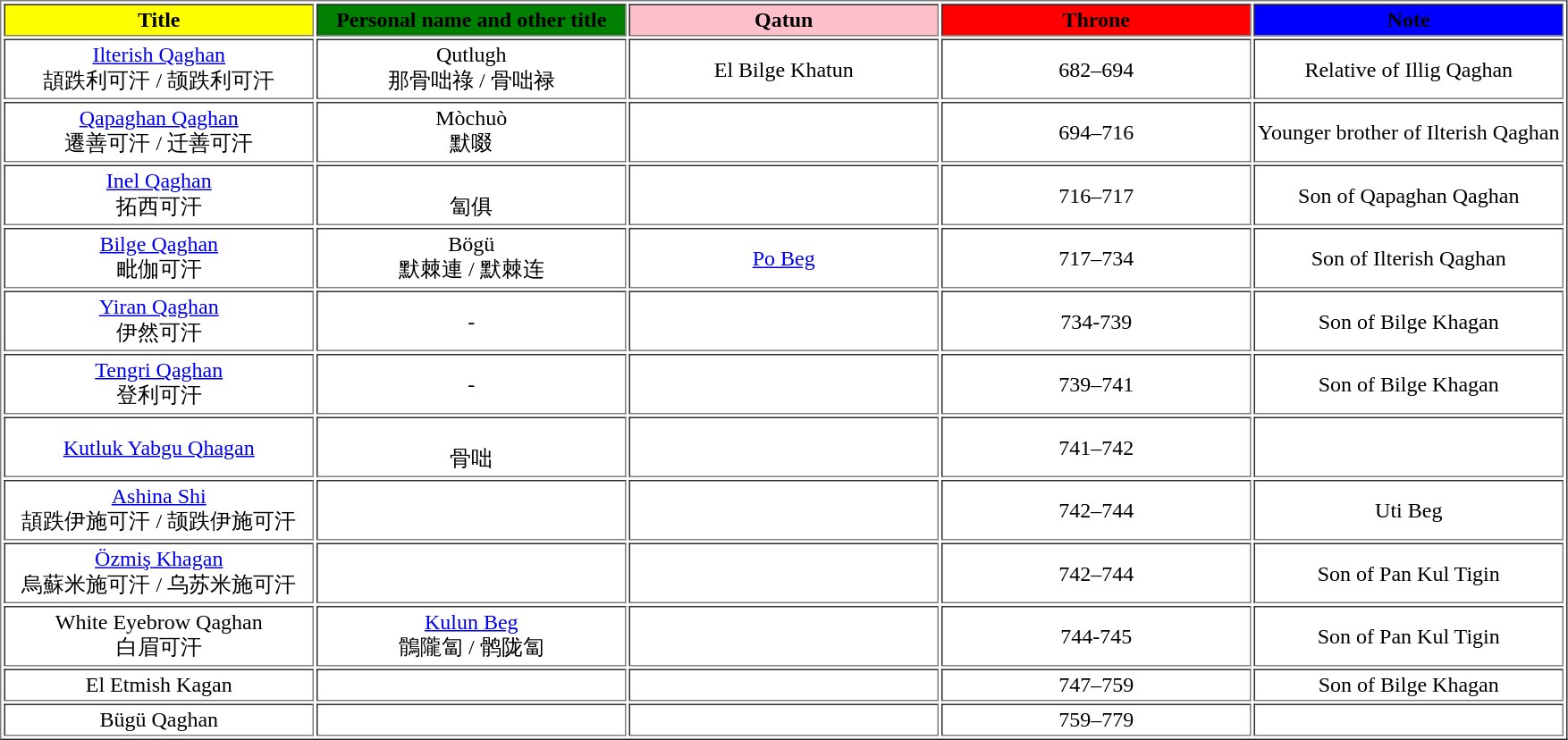<table border="1" cellpadding="2">
<tr>
<th width="225" bgcolor="#FFFF00">Title</th>
<th width="225" bgcolor=green>Personal name and other title</th>
<th width="225" bgcolor=pink>Qatun</th>
<th width="225" bgcolor="#FF0000">Throne</th>
<th width="225" bgcolor=blue>Note</th>
</tr>
<tr align="center">
<td><a href='#'>Ilterish Qaghan</a><br>頡跌利可汗 / 颉跌利可汗</td>
<td>Qutlugh<br>那骨咄祿 / 骨咄禄</td>
<td>El Bilge Khatun</td>
<td>682–694</td>
<td>Relative of Illig Qaghan</td>
</tr>
<tr align="center">
<td><a href='#'>Qapaghan Qaghan</a><br>遷善可汗 / 迁善可汗</td>
<td>Mòchuò<br>默啜</td>
<td></td>
<td>694–716</td>
<td>Younger brother of Ilterish Qaghan</td>
</tr>
<tr align="center">
<td><a href='#'>Inel Qaghan</a><br>拓西可汗</td>
<td><br>匐俱</td>
<td></td>
<td>716–717</td>
<td>Son of Qapaghan Qaghan</td>
</tr>
<tr align="center">
<td><a href='#'>Bilge Qaghan</a><br>毗伽可汗</td>
<td>Bögü<br>默棘連 / 默棘连</td>
<td><a href='#'>Po Beg</a></td>
<td>717–734</td>
<td>Son of Ilterish Qaghan</td>
</tr>
<tr align="center">
<td><a href='#'>Yiran Qaghan</a><br>伊然可汗</td>
<td>-</td>
<td></td>
<td>734-739</td>
<td>Son of Bilge Khagan</td>
</tr>
<tr align="center">
<td><a href='#'>Tengri Qaghan</a><br>登利可汗</td>
<td>-</td>
<td></td>
<td>739–741</td>
<td>Son of Bilge Khagan</td>
</tr>
<tr align="center">
<td><a href='#'>Kutluk Yabgu Qhagan</a></td>
<td><br>骨咄</td>
<td></td>
<td>741–742</td>
<td></td>
</tr>
<tr align="center">
<td><a href='#'>Ashina Shi</a><br>頡跌伊施可汗 / 颉跌伊施可汗</td>
<td></td>
<td></td>
<td>742–744</td>
<td>Uti Beg</td>
</tr>
<tr align="center">
<td><a href='#'>Özmiş Khagan</a><br>烏蘇米施可汗 / 乌苏米施可汗</td>
<td></td>
<td></td>
<td>742–744</td>
<td>Son of Pan Kul Tigin</td>
</tr>
<tr align="center">
<td>White Eyebrow Qaghan <br>白眉可汗</td>
<td><a href='#'>Kulun Beg</a> <br> 鶻隴匐 / 鹘陇匐</td>
<td></td>
<td>744-745</td>
<td>Son of Pan Kul Tigin</td>
</tr>
<tr align="center">
<td>El Etmish Kagan</td>
<td></td>
<td></td>
<td>747–759</td>
<td>Son of Bilge Khagan</td>
</tr>
<tr align="center">
<td>Bügü Qaghan</td>
<td></td>
<td></td>
<td>759–779</td>
<td></td>
</tr>
</table>
